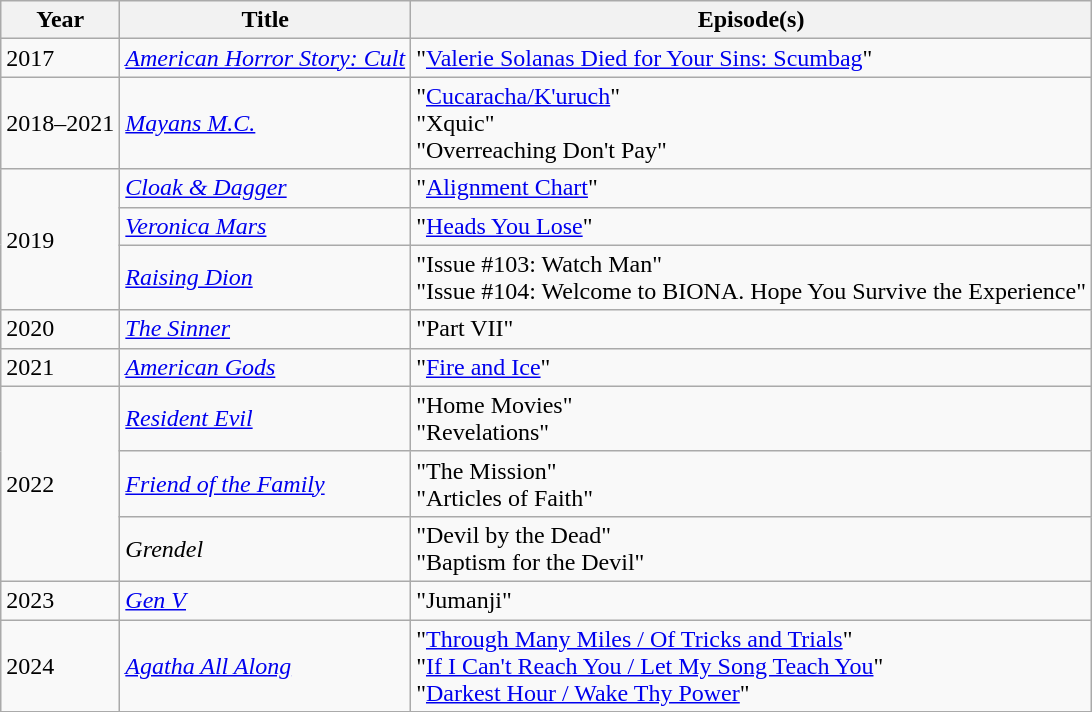<table class="wikitable">
<tr>
<th>Year</th>
<th>Title</th>
<th>Episode(s)</th>
</tr>
<tr>
<td>2017</td>
<td><em><a href='#'>American Horror Story: Cult</a></em></td>
<td>"<a href='#'>Valerie Solanas Died for Your Sins: Scumbag</a>"</td>
</tr>
<tr>
<td>2018–2021</td>
<td><em><a href='#'>Mayans M.C.</a></em></td>
<td>"<a href='#'>Cucaracha/K'uruch</a>"<br>"Xquic"<br>"Overreaching Don't Pay"</td>
</tr>
<tr>
<td rowspan=3>2019</td>
<td><em><a href='#'>Cloak & Dagger</a></em></td>
<td>"<a href='#'>Alignment Chart</a>"</td>
</tr>
<tr>
<td><em><a href='#'>Veronica Mars</a></em></td>
<td>"<a href='#'>Heads You Lose</a>"</td>
</tr>
<tr>
<td><em><a href='#'>Raising Dion</a></em></td>
<td>"Issue #103: Watch Man"<br>"Issue #104: Welcome to BIONA. Hope You Survive the Experience"</td>
</tr>
<tr>
<td>2020</td>
<td><em><a href='#'>The Sinner</a></em></td>
<td>"Part VII"</td>
</tr>
<tr>
<td>2021</td>
<td><em><a href='#'>American Gods</a></em></td>
<td>"<a href='#'>Fire and Ice</a>"</td>
</tr>
<tr>
<td rowspan=3>2022</td>
<td><em><a href='#'>Resident Evil</a></em></td>
<td>"Home Movies"<br>"Revelations"</td>
</tr>
<tr>
<td><em><a href='#'>Friend of the Family</a></em></td>
<td>"The Mission"<br>"Articles of Faith"</td>
</tr>
<tr>
<td><em>Grendel</em></td>
<td>"Devil by the Dead"<br>"Baptism for the Devil"</td>
</tr>
<tr>
<td>2023</td>
<td><em><a href='#'>Gen V</a></em></td>
<td>"Jumanji"</td>
</tr>
<tr>
<td>2024</td>
<td><em><a href='#'>Agatha All Along</a></em></td>
<td>"<a href='#'>Through Many Miles / Of Tricks and Trials</a>"<br>"<a href='#'>If I Can't Reach You / Let My Song Teach You</a>"<br>"<a href='#'>Darkest Hour / Wake Thy Power</a>"</td>
</tr>
</table>
